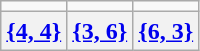<table class=wikitable>
<tr>
<td></td>
<td></td>
<td></td>
</tr>
<tr>
<th><a href='#'>{4, 4}</a></th>
<th><a href='#'>{3, 6}</a></th>
<th><a href='#'>{6, 3}</a></th>
</tr>
</table>
